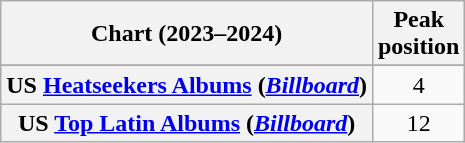<table class="wikitable sortable plainrowheaders" style="text-align:center">
<tr>
<th scope="col">Chart (2023–2024)</th>
<th scope="col">Peak<br>position</th>
</tr>
<tr>
</tr>
<tr>
</tr>
<tr>
</tr>
<tr>
</tr>
<tr>
<th scope="row">US <a href='#'>Heatseekers Albums</a> (<em><a href='#'>Billboard</a></em>)</th>
<td>4</td>
</tr>
<tr>
<th scope="row">US <a href='#'>Top Latin Albums</a> (<em><a href='#'>Billboard</a></em>)</th>
<td>12</td>
</tr>
</table>
